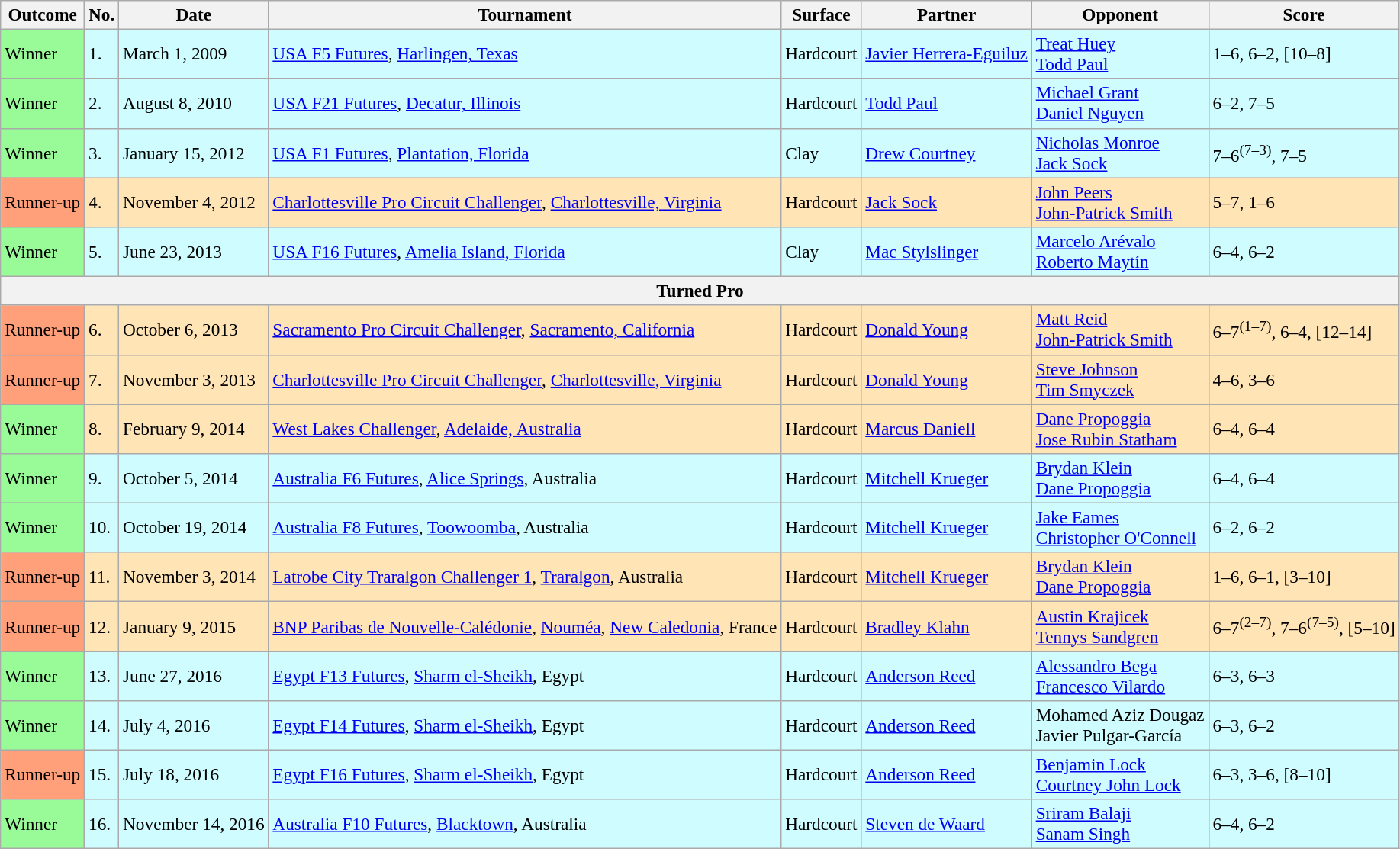<table class="sortable wikitable" style=font-size:97%>
<tr>
<th>Outcome</th>
<th>No.</th>
<th>Date</th>
<th>Tournament</th>
<th>Surface</th>
<th>Partner</th>
<th>Opponent</th>
<th>Score</th>
</tr>
<tr bgcolor=CFFCFF>
<td style="background:#98fb98;">Winner</td>
<td>1.</td>
<td>March 1, 2009</td>
<td><a href='#'>USA F5 Futures</a>, <a href='#'>Harlingen, Texas</a></td>
<td>Hardcourt</td>
<td> <a href='#'>Javier Herrera-Eguiluz</a></td>
<td> <a href='#'>Treat Huey</a><br> <a href='#'>Todd Paul</a></td>
<td>1–6, 6–2, [10–8]</td>
</tr>
<tr bgcolor=CFFCFF>
<td style="background:#98fb98;">Winner</td>
<td>2.</td>
<td>August 8, 2010</td>
<td><a href='#'>USA F21 Futures</a>, <a href='#'>Decatur, Illinois</a></td>
<td>Hardcourt</td>
<td> <a href='#'>Todd Paul</a></td>
<td> <a href='#'>Michael Grant</a><br> <a href='#'>Daniel Nguyen</a></td>
<td>6–2, 7–5</td>
</tr>
<tr bgcolor=CFFCFF>
<td style="background:#98fb98;">Winner</td>
<td>3.</td>
<td>January 15, 2012</td>
<td><a href='#'>USA F1 Futures</a>, <a href='#'>Plantation, Florida</a></td>
<td>Clay</td>
<td> <a href='#'>Drew Courtney</a></td>
<td> <a href='#'>Nicholas Monroe</a><br> <a href='#'>Jack Sock</a></td>
<td>7–6<sup>(7–3)</sup>, 7–5</td>
</tr>
<tr bgcolor=moccasin>
<td bgcolor=#FFA07A>Runner-up</td>
<td>4.</td>
<td>November 4, 2012</td>
<td><a href='#'>Charlottesville Pro Circuit Challenger</a>, <a href='#'>Charlottesville, Virginia</a></td>
<td>Hardcourt</td>
<td> <a href='#'>Jack Sock</a></td>
<td> <a href='#'>John Peers</a><br> <a href='#'>John-Patrick Smith</a></td>
<td>5–7, 1–6</td>
</tr>
<tr bgcolor=CFFCFF>
<td style="background:#98fb98;">Winner</td>
<td>5.</td>
<td>June 23, 2013</td>
<td><a href='#'>USA F16 Futures</a>, <a href='#'>Amelia Island, Florida</a></td>
<td>Clay</td>
<td> <a href='#'>Mac Stylslinger</a></td>
<td> <a href='#'>Marcelo Arévalo</a><br> <a href='#'>Roberto Maytín</a></td>
<td>6–4, 6–2</td>
</tr>
<tr>
<th colspan=8>Turned Pro</th>
</tr>
<tr bgcolor=moccasin>
<td bgcolor=#FFA07A>Runner-up</td>
<td>6.</td>
<td>October 6, 2013</td>
<td><a href='#'>Sacramento Pro Circuit Challenger</a>, <a href='#'>Sacramento, California</a></td>
<td>Hardcourt</td>
<td> <a href='#'>Donald Young</a></td>
<td> <a href='#'>Matt Reid</a><br> <a href='#'>John-Patrick Smith</a></td>
<td>6–7<sup>(1–7)</sup>, 6–4, [12–14]</td>
</tr>
<tr bgcolor=moccasin>
<td bgcolor=#FFA07A>Runner-up</td>
<td>7.</td>
<td>November 3, 2013</td>
<td><a href='#'>Charlottesville Pro Circuit Challenger</a>, <a href='#'>Charlottesville, Virginia</a></td>
<td>Hardcourt</td>
<td> <a href='#'>Donald Young</a></td>
<td> <a href='#'>Steve Johnson</a><br> <a href='#'>Tim Smyczek</a></td>
<td>4–6, 3–6</td>
</tr>
<tr bgcolor=moccasin>
<td style="background:#98fb98;">Winner</td>
<td>8.</td>
<td>February 9, 2014</td>
<td><a href='#'>West Lakes Challenger</a>, <a href='#'>Adelaide, Australia</a></td>
<td>Hardcourt</td>
<td> <a href='#'>Marcus Daniell</a></td>
<td> <a href='#'>Dane Propoggia</a><br> <a href='#'>Jose Rubin Statham</a></td>
<td>6–4, 6–4</td>
</tr>
<tr bgcolor=CFFCFF>
<td style="background:#98fb98;">Winner</td>
<td>9.</td>
<td>October 5, 2014</td>
<td><a href='#'>Australia F6 Futures</a>, <a href='#'>Alice Springs</a>, Australia</td>
<td>Hardcourt</td>
<td> <a href='#'>Mitchell Krueger</a></td>
<td> <a href='#'>Brydan Klein</a><br> <a href='#'>Dane Propoggia</a></td>
<td>6–4, 6–4</td>
</tr>
<tr bgcolor=CFFCFF>
<td style="background:#98fb98;">Winner</td>
<td>10.</td>
<td>October 19, 2014</td>
<td><a href='#'>Australia F8 Futures</a>, <a href='#'>Toowoomba</a>, Australia</td>
<td>Hardcourt</td>
<td> <a href='#'>Mitchell Krueger</a></td>
<td> <a href='#'>Jake Eames</a><br> <a href='#'>Christopher O'Connell</a></td>
<td>6–2, 6–2</td>
</tr>
<tr bgcolor=moccasin>
<td bgcolor=#FFA07A>Runner-up</td>
<td>11.</td>
<td>November 3, 2014</td>
<td><a href='#'>Latrobe City Traralgon Challenger 1</a>, <a href='#'>Traralgon</a>, Australia</td>
<td>Hardcourt</td>
<td> <a href='#'>Mitchell Krueger</a></td>
<td> <a href='#'>Brydan Klein</a><br> <a href='#'>Dane Propoggia</a></td>
<td>1–6, 6–1, [3–10]</td>
</tr>
<tr bgcolor=moccasin>
<td bgcolor=#FFA07A>Runner-up</td>
<td>12.</td>
<td>January 9, 2015</td>
<td><a href='#'>BNP Paribas de Nouvelle-Calédonie</a>, <a href='#'>Nouméa</a>, <a href='#'>New Caledonia</a>, France</td>
<td>Hardcourt</td>
<td> <a href='#'>Bradley Klahn</a></td>
<td> <a href='#'>Austin Krajicek</a><br> <a href='#'>Tennys Sandgren</a></td>
<td>6–7<sup>(2–7)</sup>, 7–6<sup>(7–5)</sup>, [5–10]</td>
</tr>
<tr bgcolor=CFFCFF>
<td style="background:#98fb98;">Winner</td>
<td>13.</td>
<td>June 27, 2016</td>
<td><a href='#'>Egypt F13 Futures</a>, <a href='#'>Sharm el-Sheikh</a>, Egypt</td>
<td>Hardcourt</td>
<td> <a href='#'>Anderson Reed</a></td>
<td> <a href='#'>Alessandro Bega</a><br> <a href='#'>Francesco Vilardo</a></td>
<td>6–3, 6–3</td>
</tr>
<tr bgcolor=CFFCFF>
<td style="background:#98fb98;">Winner</td>
<td>14.</td>
<td>July 4, 2016</td>
<td><a href='#'>Egypt F14 Futures</a>, <a href='#'>Sharm el-Sheikh</a>, Egypt</td>
<td>Hardcourt</td>
<td> <a href='#'>Anderson Reed</a></td>
<td> Mohamed Aziz Dougaz <br>  Javier Pulgar-García</td>
<td>6–3, 6–2</td>
</tr>
<tr bgcolor=CFFCFF>
<td bgcolor=#FFA07A>Runner-up</td>
<td>15.</td>
<td>July 18, 2016</td>
<td><a href='#'>Egypt F16 Futures</a>, <a href='#'>Sharm el-Sheikh</a>, Egypt</td>
<td>Hardcourt</td>
<td> <a href='#'>Anderson Reed</a></td>
<td> <a href='#'>Benjamin Lock</a> <br>  <a href='#'>Courtney John Lock</a></td>
<td>6–3, 3–6, [8–10]</td>
</tr>
<tr bgcolor=CFFCFF>
<td style="background:#98fb98;">Winner</td>
<td>16.</td>
<td>November 14, 2016</td>
<td><a href='#'>Australia F10 Futures</a>, <a href='#'>Blacktown</a>, Australia</td>
<td>Hardcourt</td>
<td> <a href='#'>Steven de Waard</a></td>
<td> <a href='#'>Sriram Balaji</a> <br>  <a href='#'>Sanam Singh</a></td>
<td>6–4, 6–2</td>
</tr>
</table>
